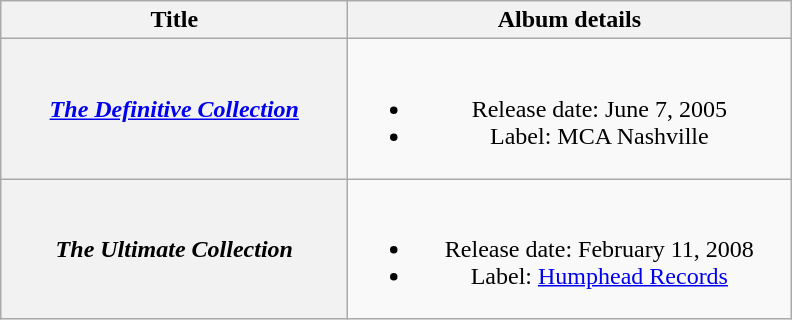<table class="wikitable plainrowheaders" style="text-align:center;">
<tr>
<th style="width:14em;">Title</th>
<th style="width:18em;">Album details</th>
</tr>
<tr>
<th scope="row"><em><a href='#'>The Definitive Collection</a></em></th>
<td><br><ul><li>Release date: June 7, 2005</li><li>Label: MCA Nashville</li></ul></td>
</tr>
<tr>
<th scope="row"><em>The Ultimate Collection</em></th>
<td><br><ul><li>Release date: February 11, 2008</li><li>Label: <a href='#'>Humphead Records</a></li></ul></td>
</tr>
</table>
